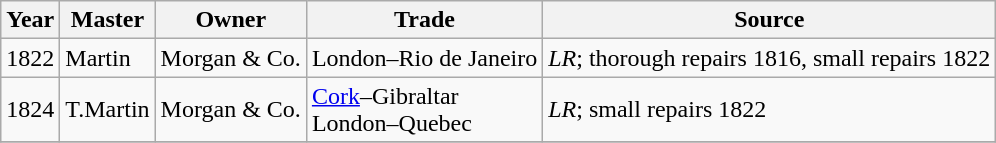<table class="sortable wikitable">
<tr>
<th>Year</th>
<th>Master</th>
<th>Owner</th>
<th>Trade</th>
<th>Source</th>
</tr>
<tr>
<td>1822</td>
<td>Martin</td>
<td>Morgan & Co.</td>
<td>London–Rio de Janeiro</td>
<td><em>LR</em>; thorough repairs 1816, small repairs 1822</td>
</tr>
<tr>
<td>1824</td>
<td>T.Martin</td>
<td>Morgan & Co.</td>
<td><a href='#'>Cork</a>–Gibraltar<br>London–Quebec</td>
<td><em>LR</em>; small repairs 1822</td>
</tr>
<tr>
</tr>
</table>
